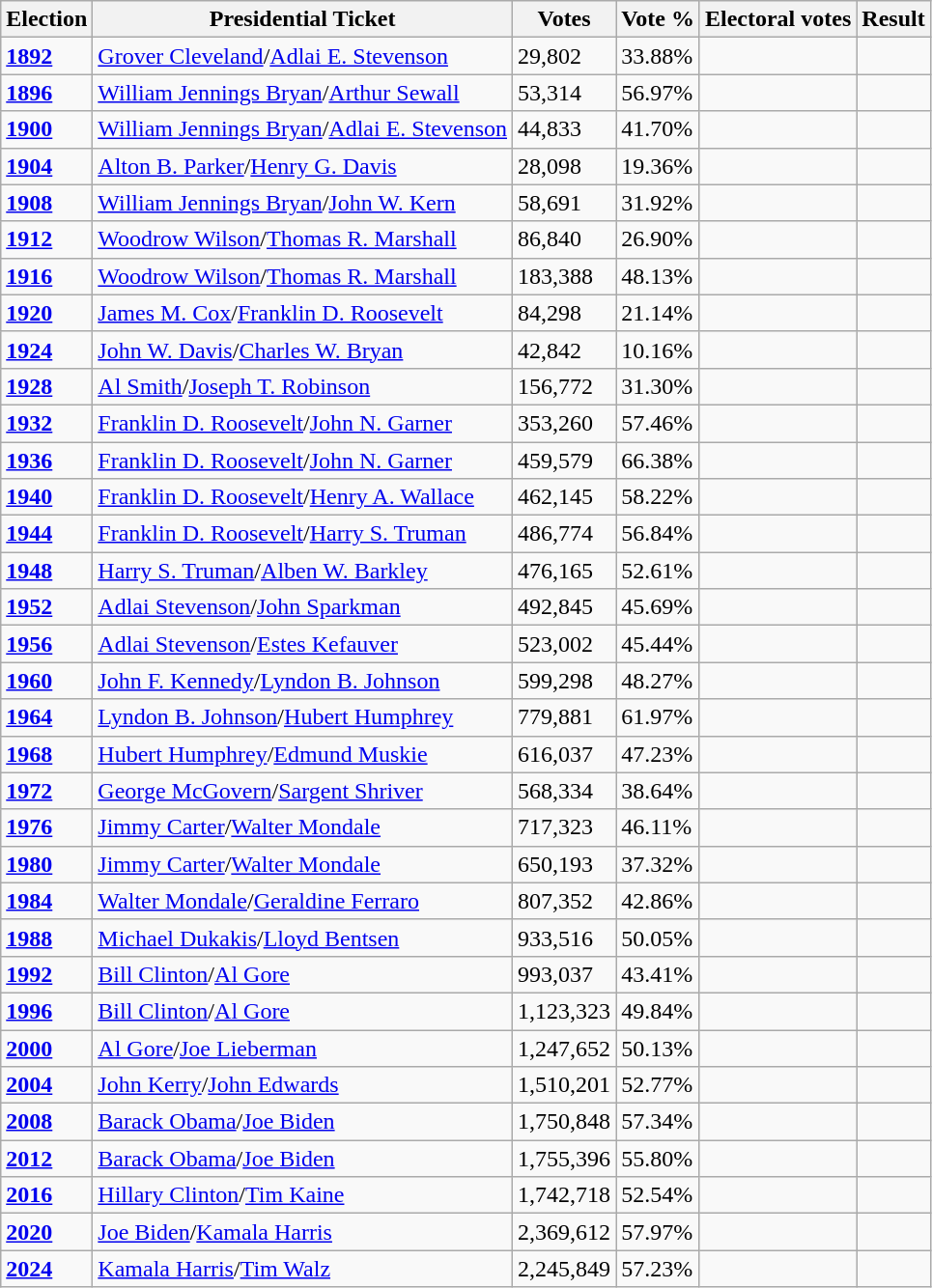<table class="wikitable">
<tr>
<th>Election</th>
<th>Presidential Ticket</th>
<th>Votes</th>
<th>Vote %</th>
<th>Electoral votes</th>
<th>Result</th>
</tr>
<tr>
<td><strong><a href='#'>1892</a></strong></td>
<td><a href='#'>Grover Cleveland</a>/<a href='#'>Adlai E. Stevenson</a></td>
<td>29,802</td>
<td>33.88%</td>
<td></td>
<td></td>
</tr>
<tr>
<td><strong><a href='#'>1896</a></strong></td>
<td><a href='#'>William Jennings Bryan</a>/<a href='#'>Arthur Sewall</a></td>
<td>53,314</td>
<td>56.97%</td>
<td></td>
<td></td>
</tr>
<tr>
<td><strong><a href='#'>1900</a></strong></td>
<td><a href='#'>William Jennings Bryan</a>/<a href='#'>Adlai E. Stevenson</a></td>
<td>44,833</td>
<td>41.70%</td>
<td></td>
<td></td>
</tr>
<tr>
<td><strong><a href='#'>1904</a></strong></td>
<td><a href='#'>Alton B. Parker</a>/<a href='#'>Henry G. Davis</a></td>
<td>28,098</td>
<td>19.36%</td>
<td></td>
<td></td>
</tr>
<tr>
<td><strong><a href='#'>1908</a></strong></td>
<td><a href='#'>William Jennings Bryan</a>/<a href='#'>John W. Kern</a></td>
<td>58,691</td>
<td>31.92%</td>
<td></td>
<td></td>
</tr>
<tr>
<td><strong><a href='#'>1912</a></strong></td>
<td><a href='#'>Woodrow Wilson</a>/<a href='#'>Thomas R. Marshall</a></td>
<td>86,840</td>
<td>26.90%</td>
<td></td>
<td></td>
</tr>
<tr>
<td><strong><a href='#'>1916</a></strong></td>
<td><a href='#'>Woodrow Wilson</a>/<a href='#'>Thomas R. Marshall</a></td>
<td>183,388</td>
<td>48.13%</td>
<td></td>
<td></td>
</tr>
<tr>
<td><strong><a href='#'>1920</a></strong></td>
<td><a href='#'>James M. Cox</a>/<a href='#'>Franklin D. Roosevelt</a></td>
<td>84,298</td>
<td>21.14%</td>
<td></td>
<td></td>
</tr>
<tr>
<td><strong><a href='#'>1924</a></strong></td>
<td><a href='#'>John W. Davis</a>/<a href='#'>Charles W. Bryan</a></td>
<td>42,842</td>
<td>10.16%</td>
<td></td>
<td></td>
</tr>
<tr>
<td><strong><a href='#'>1928</a></strong></td>
<td><a href='#'>Al Smith</a>/<a href='#'>Joseph T. Robinson</a></td>
<td>156,772</td>
<td>31.30%</td>
<td></td>
<td></td>
</tr>
<tr>
<td><strong><a href='#'>1932</a></strong></td>
<td><a href='#'>Franklin D. Roosevelt</a>/<a href='#'>John N. Garner</a></td>
<td>353,260</td>
<td>57.46%</td>
<td></td>
<td></td>
</tr>
<tr>
<td><strong><a href='#'>1936</a></strong></td>
<td><a href='#'>Franklin D. Roosevelt</a>/<a href='#'>John N. Garner</a></td>
<td>459,579</td>
<td>66.38%</td>
<td></td>
<td></td>
</tr>
<tr>
<td><strong><a href='#'>1940</a></strong></td>
<td><a href='#'>Franklin D. Roosevelt</a>/<a href='#'>Henry A. Wallace</a></td>
<td>462,145</td>
<td>58.22%</td>
<td></td>
<td></td>
</tr>
<tr>
<td><strong><a href='#'>1944</a></strong></td>
<td><a href='#'>Franklin D. Roosevelt</a>/<a href='#'>Harry S. Truman</a></td>
<td>486,774</td>
<td>56.84%</td>
<td></td>
<td></td>
</tr>
<tr>
<td><strong><a href='#'>1948</a></strong></td>
<td><a href='#'>Harry S. Truman</a>/<a href='#'>Alben W. Barkley</a></td>
<td>476,165</td>
<td>52.61%</td>
<td></td>
<td></td>
</tr>
<tr>
<td><strong><a href='#'>1952</a></strong></td>
<td><a href='#'>Adlai Stevenson</a>/<a href='#'>John Sparkman</a></td>
<td>492,845</td>
<td>45.69%</td>
<td></td>
<td></td>
</tr>
<tr>
<td><strong><a href='#'>1956</a></strong></td>
<td><a href='#'>Adlai Stevenson</a>/<a href='#'>Estes Kefauver</a></td>
<td>523,002</td>
<td>45.44%</td>
<td></td>
<td></td>
</tr>
<tr>
<td><strong><a href='#'>1960</a></strong></td>
<td><a href='#'>John F. Kennedy</a>/<a href='#'>Lyndon B. Johnson</a></td>
<td>599,298</td>
<td>48.27%</td>
<td></td>
<td></td>
</tr>
<tr>
<td><strong><a href='#'>1964</a></strong></td>
<td><a href='#'>Lyndon B. Johnson</a>/<a href='#'>Hubert Humphrey</a></td>
<td>779,881</td>
<td>61.97%</td>
<td></td>
<td></td>
</tr>
<tr>
<td><strong><a href='#'>1968</a></strong></td>
<td><a href='#'>Hubert Humphrey</a>/<a href='#'>Edmund Muskie</a></td>
<td>616,037</td>
<td>47.23%</td>
<td></td>
<td></td>
</tr>
<tr>
<td><strong><a href='#'>1972</a></strong></td>
<td><a href='#'>George McGovern</a>/<a href='#'>Sargent Shriver</a></td>
<td>568,334</td>
<td>38.64%</td>
<td></td>
<td></td>
</tr>
<tr>
<td><strong><a href='#'>1976</a></strong></td>
<td><a href='#'>Jimmy Carter</a>/<a href='#'>Walter Mondale</a></td>
<td>717,323</td>
<td>46.11%</td>
<td></td>
<td></td>
</tr>
<tr>
<td><strong><a href='#'>1980</a></strong></td>
<td><a href='#'>Jimmy Carter</a>/<a href='#'>Walter Mondale</a></td>
<td>650,193</td>
<td>37.32%</td>
<td></td>
<td></td>
</tr>
<tr>
<td><strong><a href='#'>1984</a></strong></td>
<td><a href='#'>Walter Mondale</a>/<a href='#'>Geraldine Ferraro</a></td>
<td>807,352</td>
<td>42.86%</td>
<td></td>
<td></td>
</tr>
<tr>
<td><strong><a href='#'>1988</a></strong></td>
<td><a href='#'>Michael Dukakis</a>/<a href='#'>Lloyd Bentsen</a></td>
<td>933,516</td>
<td>50.05%</td>
<td></td>
<td></td>
</tr>
<tr>
<td><strong><a href='#'>1992</a></strong></td>
<td><a href='#'>Bill Clinton</a>/<a href='#'>Al Gore</a></td>
<td>993,037</td>
<td>43.41%</td>
<td></td>
<td></td>
</tr>
<tr>
<td><strong><a href='#'>1996</a></strong></td>
<td><a href='#'>Bill Clinton</a>/<a href='#'>Al Gore</a></td>
<td>1,123,323</td>
<td>49.84%</td>
<td></td>
<td></td>
</tr>
<tr>
<td><strong><a href='#'>2000</a></strong></td>
<td><a href='#'>Al Gore</a>/<a href='#'>Joe Lieberman</a></td>
<td>1,247,652</td>
<td>50.13%</td>
<td></td>
<td></td>
</tr>
<tr>
<td><strong><a href='#'>2004</a></strong></td>
<td><a href='#'>John Kerry</a>/<a href='#'>John Edwards</a></td>
<td>1,510,201</td>
<td>52.77%</td>
<td></td>
<td></td>
</tr>
<tr>
<td><strong><a href='#'>2008</a></strong></td>
<td><a href='#'>Barack Obama</a>/<a href='#'>Joe Biden</a></td>
<td>1,750,848</td>
<td>57.34%</td>
<td></td>
<td></td>
</tr>
<tr>
<td><strong><a href='#'>2012</a></strong></td>
<td><a href='#'>Barack Obama</a>/<a href='#'>Joe Biden</a></td>
<td>1,755,396</td>
<td>55.80%</td>
<td></td>
<td></td>
</tr>
<tr>
<td><strong><a href='#'>2016</a></strong></td>
<td><a href='#'>Hillary Clinton</a>/<a href='#'>Tim Kaine</a></td>
<td>1,742,718</td>
<td>52.54%</td>
<td></td>
<td></td>
</tr>
<tr>
<td><strong><a href='#'>2020</a></strong></td>
<td><a href='#'>Joe Biden</a>/<a href='#'>Kamala Harris</a></td>
<td>2,369,612</td>
<td>57.97%</td>
<td></td>
<td></td>
</tr>
<tr>
<td><strong><a href='#'>2024</a></strong></td>
<td><a href='#'>Kamala Harris</a>/<a href='#'>Tim Walz</a></td>
<td>2,245,849</td>
<td>57.23%</td>
<td></td>
<td></td>
</tr>
</table>
